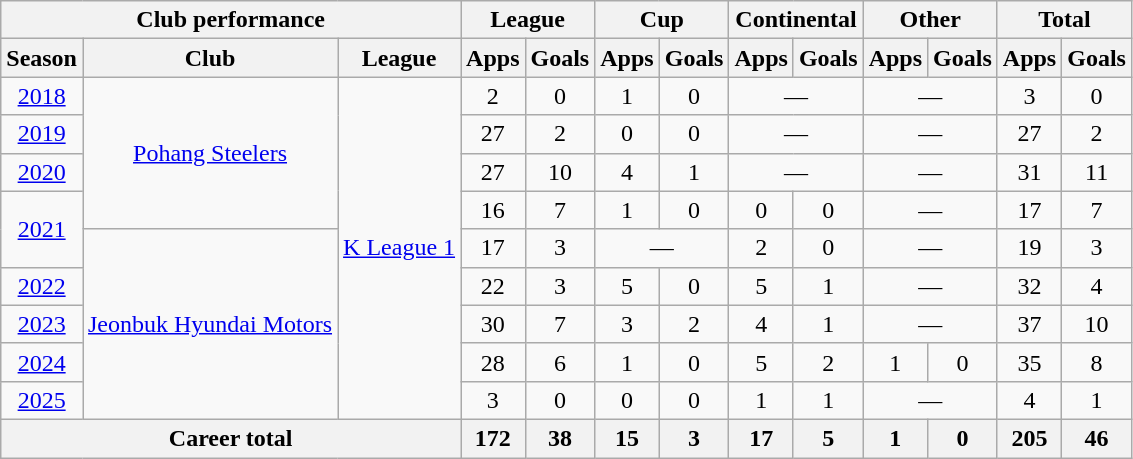<table class="wikitable" style="text-align:center">
<tr>
<th colspan=3>Club performance</th>
<th colspan=2>League</th>
<th colspan=2>Cup</th>
<th colspan=2>Continental</th>
<th colspan=2>Other</th>
<th colspan=2>Total</th>
</tr>
<tr>
<th>Season</th>
<th>Club</th>
<th>League</th>
<th>Apps</th>
<th>Goals</th>
<th>Apps</th>
<th>Goals</th>
<th>Apps</th>
<th>Goals</th>
<th>Apps</th>
<th>Goals</th>
<th>Apps</th>
<th>Goals</th>
</tr>
<tr>
<td><a href='#'>2018</a></td>
<td rowspan="4"><a href='#'>Pohang Steelers</a></td>
<td rowspan="9"><a href='#'>K League 1</a></td>
<td>2</td>
<td>0</td>
<td>1</td>
<td>0</td>
<td colspan=2>—</td>
<td colspan=2>—</td>
<td>3</td>
<td>0</td>
</tr>
<tr>
<td><a href='#'>2019</a></td>
<td>27</td>
<td>2</td>
<td>0</td>
<td>0</td>
<td colspan=2>—</td>
<td colspan=2>—</td>
<td>27</td>
<td>2</td>
</tr>
<tr>
<td><a href='#'>2020</a></td>
<td>27</td>
<td>10</td>
<td>4</td>
<td>1</td>
<td colspan=2>—</td>
<td colspan=2>—</td>
<td>31</td>
<td>11</td>
</tr>
<tr>
<td rowspan="2"><a href='#'>2021</a></td>
<td>16</td>
<td>7</td>
<td>1</td>
<td>0</td>
<td>0</td>
<td>0</td>
<td colspan=2>—</td>
<td>17</td>
<td>7</td>
</tr>
<tr>
<td rowspan="5"><a href='#'>Jeonbuk Hyundai Motors</a></td>
<td>17</td>
<td>3</td>
<td colspan=2>—</td>
<td>2</td>
<td>0</td>
<td colspan=2>—</td>
<td>19</td>
<td>3</td>
</tr>
<tr>
<td><a href='#'>2022</a></td>
<td>22</td>
<td>3</td>
<td>5</td>
<td>0</td>
<td>5</td>
<td>1</td>
<td colspan=2>—</td>
<td>32</td>
<td>4</td>
</tr>
<tr>
<td><a href='#'>2023</a></td>
<td>30</td>
<td>7</td>
<td>3</td>
<td>2</td>
<td>4</td>
<td>1</td>
<td colspan=2>—</td>
<td>37</td>
<td>10</td>
</tr>
<tr>
<td><a href='#'>2024</a></td>
<td>28</td>
<td>6</td>
<td>1</td>
<td>0</td>
<td>5</td>
<td>2</td>
<td>1</td>
<td>0</td>
<td>35</td>
<td>8</td>
</tr>
<tr>
<td><a href='#'>2025</a></td>
<td>3</td>
<td>0</td>
<td>0</td>
<td>0</td>
<td>1</td>
<td>1</td>
<td colspan=2>—</td>
<td>4</td>
<td>1</td>
</tr>
<tr>
<th colspan=3>Career total</th>
<th>172</th>
<th>38</th>
<th>15</th>
<th>3</th>
<th>17</th>
<th>5</th>
<th>1</th>
<th>0</th>
<th>205</th>
<th>46</th>
</tr>
</table>
